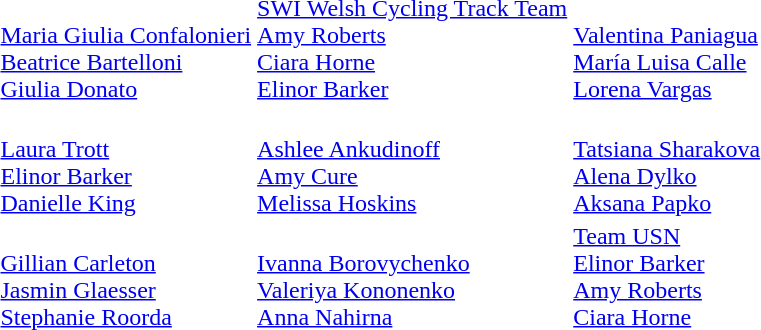<table>
<tr>
<td><br><em><small></small></em></td>
<td><br><a href='#'>Maria Giulia Confalonieri</a><br><a href='#'>Beatrice Bartelloni</a><br><a href='#'>Giulia Donato</a></td>
<td><a href='#'>SWI Welsh Cycling Track Team</a><br><a href='#'>Amy Roberts</a><br><a href='#'>Ciara Horne</a><br><a href='#'>Elinor Barker</a></td>
<td><br><a href='#'>Valentina Paniagua</a><br><a href='#'>María Luisa Calle</a><br><a href='#'>Lorena Vargas</a></td>
</tr>
<tr>
<td><br><em><small></small></em></td>
<td><br><a href='#'>Laura Trott</a><br><a href='#'>Elinor Barker</a><br><a href='#'>Danielle King</a></td>
<td><br><a href='#'>Ashlee Ankudinoff</a><br><a href='#'>Amy Cure</a><br><a href='#'>Melissa Hoskins</a></td>
<td><br><a href='#'>Tatsiana Sharakova</a><br><a href='#'>Alena Dylko</a><br><a href='#'>Aksana Papko</a></td>
</tr>
<tr>
<td><br><em><small></small></em></td>
<td><br><a href='#'>Gillian Carleton</a><br><a href='#'>Jasmin Glaesser</a><br><a href='#'>Stephanie Roorda</a></td>
<td><br><a href='#'>Ivanna Borovychenko</a><br><a href='#'>Valeriya Kononenko</a><br><a href='#'>Anna Nahirna</a></td>
<td><a href='#'>Team USN</a><br><a href='#'>Elinor Barker</a><br><a href='#'>Amy Roberts</a><br><a href='#'>Ciara Horne</a></td>
</tr>
</table>
